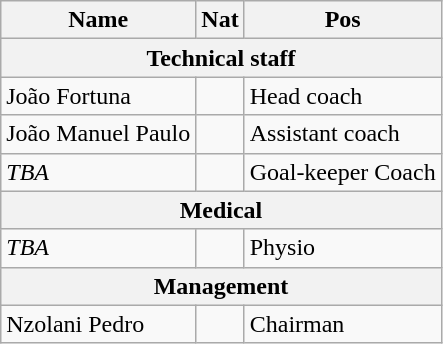<table class="wikitable ve-ce-branchNode ve-ce-tableNode">
<tr>
<th>Name</th>
<th>Nat</th>
<th>Pos</th>
</tr>
<tr>
<th colspan="4">Technical staff</th>
</tr>
<tr>
<td>João Fortuna</td>
<td></td>
<td>Head coach</td>
</tr>
<tr>
<td>João Manuel Paulo</td>
<td></td>
<td>Assistant coach</td>
</tr>
<tr>
<td><em>TBA</em></td>
<td></td>
<td>Goal-keeper Coach</td>
</tr>
<tr>
<th colspan="4">Medical</th>
</tr>
<tr>
<td><em>TBA</em></td>
<td></td>
<td>Physio</td>
</tr>
<tr>
<th colspan="4">Management</th>
</tr>
<tr>
<td>Nzolani Pedro</td>
<td></td>
<td>Chairman</td>
</tr>
</table>
